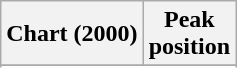<table class="wikitable sortable plainrowheaders">
<tr>
<th>Chart (2000)</th>
<th>Peak<br>position</th>
</tr>
<tr>
</tr>
<tr>
</tr>
</table>
